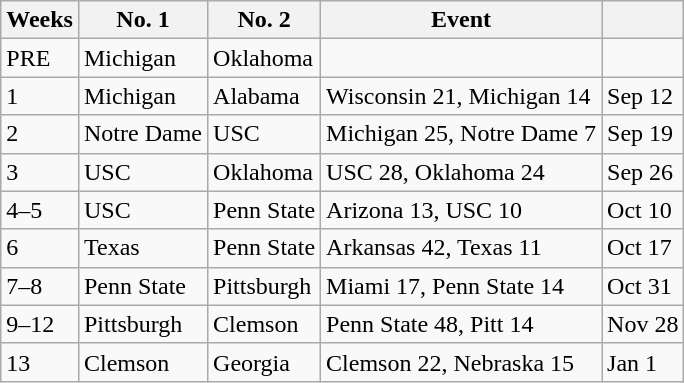<table class="wikitable">
<tr>
<th>Weeks</th>
<th>No. 1</th>
<th>No. 2</th>
<th>Event</th>
<th></th>
</tr>
<tr>
<td>PRE</td>
<td>Michigan</td>
<td>Oklahoma</td>
<td></td>
<td></td>
</tr>
<tr>
<td>1</td>
<td>Michigan</td>
<td>Alabama</td>
<td>Wisconsin 21, Michigan 14</td>
<td>Sep 12</td>
</tr>
<tr>
<td>2</td>
<td>Notre Dame</td>
<td>USC</td>
<td>Michigan 25, Notre Dame 7</td>
<td>Sep 19</td>
</tr>
<tr>
<td>3</td>
<td>USC</td>
<td>Oklahoma</td>
<td>USC 28, Oklahoma 24</td>
<td>Sep 26</td>
</tr>
<tr>
<td>4–5</td>
<td>USC</td>
<td>Penn State</td>
<td>Arizona 13, USC 10</td>
<td>Oct 10</td>
</tr>
<tr>
<td>6</td>
<td>Texas</td>
<td>Penn State</td>
<td>Arkansas 42, Texas 11</td>
<td>Oct 17</td>
</tr>
<tr>
<td>7–8</td>
<td>Penn State</td>
<td>Pittsburgh</td>
<td>Miami 17, Penn State 14</td>
<td>Oct 31</td>
</tr>
<tr>
<td>9–12</td>
<td>Pittsburgh</td>
<td>Clemson</td>
<td>Penn State 48, Pitt 14</td>
<td>Nov 28</td>
</tr>
<tr>
<td>13</td>
<td>Clemson</td>
<td>Georgia</td>
<td>Clemson 22, Nebraska 15</td>
<td>Jan 1</td>
</tr>
</table>
